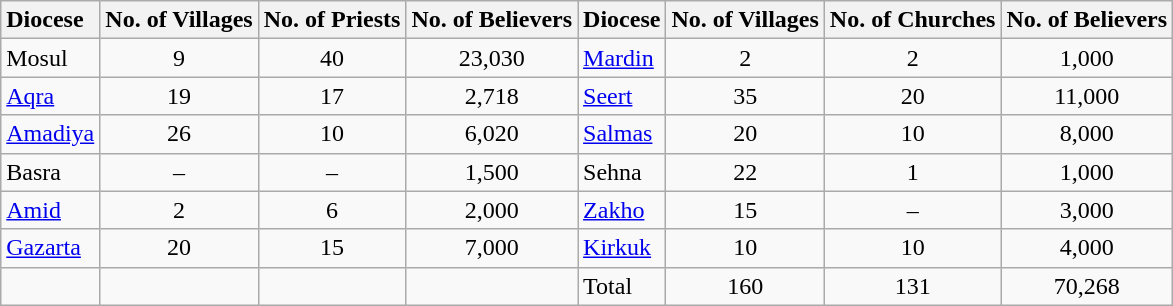<table class="wikitable" style="text-align:center">
<tr>
<th style="text-align:left">Diocese</th>
<th>No. of Villages</th>
<th>No. of Priests</th>
<th>No. of Believers</th>
<th style="text-align:left">Diocese</th>
<th>No. of Villages</th>
<th>No. of Churches</th>
<th>No. of Believers</th>
</tr>
<tr>
<td style="text-align:left">Mosul</td>
<td>9</td>
<td>40</td>
<td>23,030</td>
<td style="text-align:left"><a href='#'>Mardin</a></td>
<td>2</td>
<td>2</td>
<td>1,000</td>
</tr>
<tr>
<td style="text-align:left"><a href='#'>Aqra</a></td>
<td>19</td>
<td>17</td>
<td>2,718</td>
<td style="text-align:left"><a href='#'>Seert</a></td>
<td>35</td>
<td>20</td>
<td>11,000</td>
</tr>
<tr>
<td style="text-align:left"><a href='#'>Amadiya</a></td>
<td>26</td>
<td>10</td>
<td>6,020</td>
<td style="text-align:left"><a href='#'>Salmas</a></td>
<td>20</td>
<td>10</td>
<td>8,000</td>
</tr>
<tr>
<td style="text-align:left">Basra</td>
<td>–</td>
<td>–</td>
<td>1,500</td>
<td style="text-align:left">Sehna</td>
<td>22</td>
<td>1</td>
<td>1,000</td>
</tr>
<tr>
<td style="text-align:left"><a href='#'>Amid</a></td>
<td>2</td>
<td>6</td>
<td>2,000</td>
<td style="text-align:left"><a href='#'>Zakho</a></td>
<td>15</td>
<td>–</td>
<td>3,000</td>
</tr>
<tr>
<td style="text-align:left"><a href='#'>Gazarta</a></td>
<td>20</td>
<td>15</td>
<td>7,000</td>
<td style="text-align:left"><a href='#'>Kirkuk</a></td>
<td>10</td>
<td>10</td>
<td>4,000</td>
</tr>
<tr>
<td style="text-align:left"></td>
<td></td>
<td></td>
<td></td>
<td style="text-align:left">Total</td>
<td>160</td>
<td>131</td>
<td>70,268</td>
</tr>
</table>
